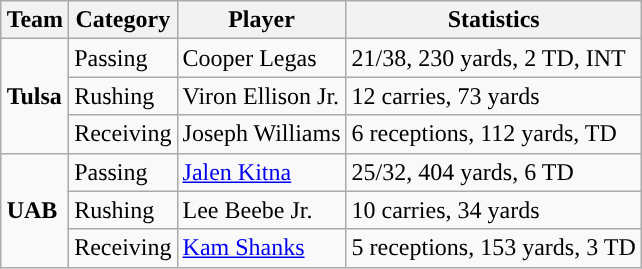<table class="wikitable" style="float: right;">
<tr>
<th>Team</th>
<th>Category</th>
<th>Player</th>
<th>Statistics</th>
</tr>
<tr>
<td rowspan=3><strong>Tulsa</strong></td>
<td>Passing</td>
<td>Cooper Legas</td>
<td>21/38, 230 yards, 2 TD, INT</td>
</tr>
<tr>
<td>Rushing</td>
<td>Viron Ellison Jr.</td>
<td>12 carries, 73 yards</td>
</tr>
<tr>
<td>Receiving</td>
<td>Joseph Williams</td>
<td>6 receptions, 112 yards, TD</td>
</tr>
<tr>
<td rowspan=3><strong>UAB</strong></td>
<td>Passing</td>
<td><a href='#'>Jalen Kitna</a></td>
<td>25/32, 404 yards, 6 TD</td>
</tr>
<tr>
<td>Rushing</td>
<td>Lee Beebe Jr.</td>
<td>10 carries, 34 yards</td>
</tr>
<tr>
<td>Receiving</td>
<td><a href='#'>Kam Shanks</a></td>
<td>5 receptions, 153 yards, 3 TD</td>
</tr>
</table>
